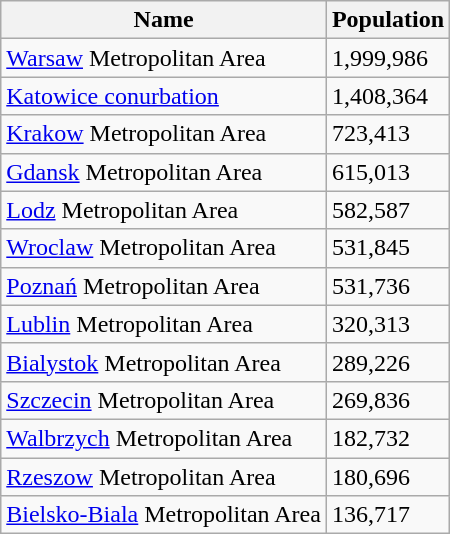<table class="wikitable sortable">
<tr>
<th>Name</th>
<th>Population</th>
</tr>
<tr>
<td><a href='#'>Warsaw</a> Metropolitan Area</td>
<td>1,999,986</td>
</tr>
<tr>
<td><a href='#'>Katowice conurbation</a></td>
<td>1,408,364</td>
</tr>
<tr>
<td><a href='#'>Krakow</a> Metropolitan Area</td>
<td>723,413</td>
</tr>
<tr>
<td><a href='#'>Gdansk</a> Metropolitan Area</td>
<td>615,013</td>
</tr>
<tr>
<td><a href='#'>Lodz</a> Metropolitan Area</td>
<td>582,587</td>
</tr>
<tr>
<td><a href='#'>Wroclaw</a> Metropolitan Area</td>
<td>531,845</td>
</tr>
<tr>
<td><a href='#'>Poznań</a> Metropolitan Area</td>
<td>531,736</td>
</tr>
<tr>
<td><a href='#'>Lublin</a> Metropolitan Area</td>
<td>320,313</td>
</tr>
<tr>
<td><a href='#'>Bialystok</a> Metropolitan Area</td>
<td>289,226</td>
</tr>
<tr>
<td><a href='#'>Szczecin</a> Metropolitan Area</td>
<td>269,836</td>
</tr>
<tr>
<td><a href='#'>Walbrzych</a> Metropolitan Area</td>
<td>182,732</td>
</tr>
<tr>
<td><a href='#'>Rzeszow</a> Metropolitan Area</td>
<td>180,696</td>
</tr>
<tr>
<td><a href='#'>Bielsko-Biala</a> Metropolitan Area</td>
<td>136,717</td>
</tr>
</table>
